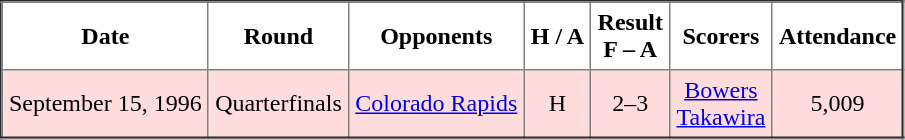<table border="2" cellpadding="4" style="border-collapse:collapse; text-align:center;">
<tr>
<th><strong>Date</strong></th>
<th><strong>Round</strong></th>
<th><strong>Opponents</strong></th>
<th><strong>H / A</strong></th>
<th><strong>Result<br>F – A</strong></th>
<th><strong>Scorers</strong></th>
<th><strong>Attendance</strong></th>
</tr>
<tr bgcolor="#ffdddd">
<td>September 15, 1996</td>
<td>Quarterfinals</td>
<td><a href='#'>Colorado Rapids</a></td>
<td>H</td>
<td>2–3</td>
<td><a href='#'>Bowers</a> <br> <a href='#'>Takawira</a></td>
<td>5,009</td>
</tr>
</table>
